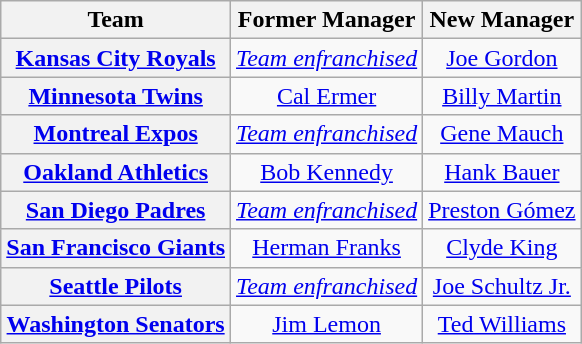<table class="wikitable plainrowheaders" style="text-align:center;">
<tr>
<th>Team</th>
<th>Former Manager</th>
<th>New Manager</th>
</tr>
<tr>
<th scope="row" style="text-align:center;"><a href='#'>Kansas City Royals</a></th>
<td><em><a href='#'>Team enfranchised</a></em></td>
<td><a href='#'>Joe Gordon</a></td>
</tr>
<tr>
<th scope="row" style="text-align:center;"><a href='#'>Minnesota Twins</a></th>
<td><a href='#'>Cal Ermer</a></td>
<td><a href='#'>Billy Martin</a></td>
</tr>
<tr>
<th scope="row" style="text-align:center;"><a href='#'>Montreal Expos</a></th>
<td><em><a href='#'>Team enfranchised</a></em></td>
<td><a href='#'>Gene Mauch</a></td>
</tr>
<tr>
<th scope="row" style="text-align:center;"><a href='#'>Oakland Athletics</a></th>
<td><a href='#'>Bob Kennedy</a></td>
<td><a href='#'>Hank Bauer</a></td>
</tr>
<tr>
<th scope="row" style="text-align:center;"><a href='#'>San Diego Padres</a></th>
<td><em><a href='#'>Team enfranchised</a></em></td>
<td><a href='#'>Preston Gómez</a></td>
</tr>
<tr>
<th scope="row" style="text-align:center;"><a href='#'>San Francisco Giants</a></th>
<td><a href='#'>Herman Franks</a></td>
<td><a href='#'>Clyde King</a></td>
</tr>
<tr>
<th scope="row" style="text-align:center;"><a href='#'>Seattle Pilots</a></th>
<td><em><a href='#'>Team enfranchised</a></em></td>
<td><a href='#'>Joe Schultz Jr.</a></td>
</tr>
<tr>
<th scope="row" style="text-align:center;"><a href='#'>Washington Senators</a></th>
<td><a href='#'>Jim Lemon</a></td>
<td><a href='#'>Ted Williams</a></td>
</tr>
</table>
